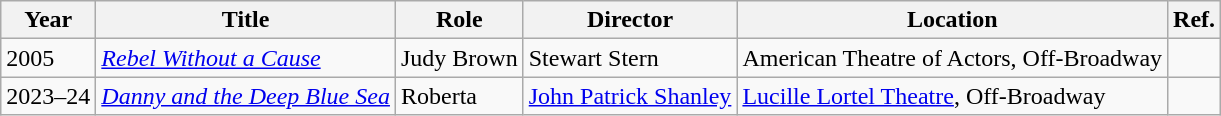<table class="wikitable unsortable">
<tr>
<th>Year</th>
<th>Title</th>
<th>Role</th>
<th>Director</th>
<th>Location</th>
<th>Ref.</th>
</tr>
<tr>
<td>2005</td>
<td><em><a href='#'>Rebel Without a Cause</a></em></td>
<td>Judy Brown</td>
<td>Stewart Stern</td>
<td>American Theatre of Actors, Off-Broadway</td>
<td></td>
</tr>
<tr>
<td>2023–24</td>
<td><em><a href='#'>Danny and the Deep Blue Sea</a></em></td>
<td>Roberta</td>
<td><a href='#'>John Patrick Shanley</a></td>
<td><a href='#'>Lucille Lortel Theatre</a>, Off-Broadway</td>
<td></td>
</tr>
</table>
